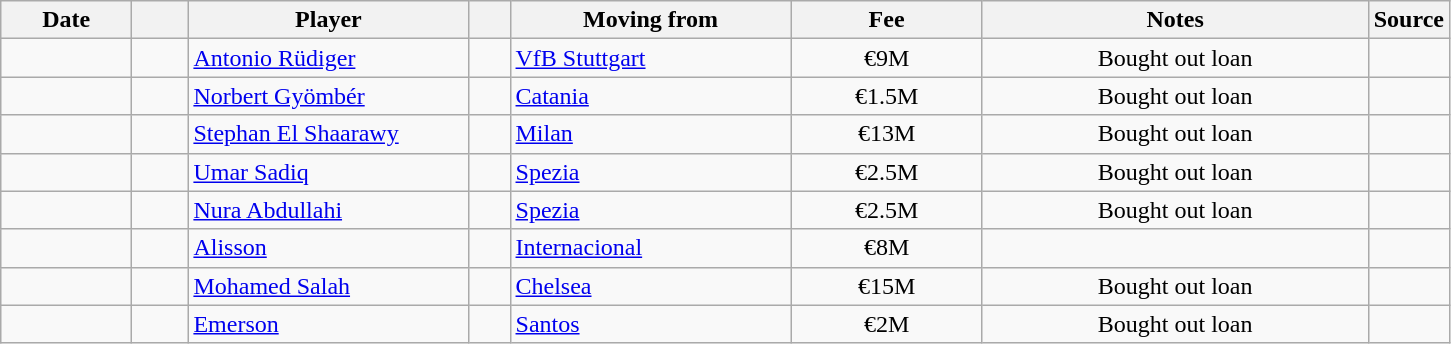<table class="wikitable sortable">
<tr>
<th style="width:80px;">Date</th>
<th style="width:30px;"></th>
<th style="width:180px;">Player</th>
<th style="width:20px;"></th>
<th style="width:180px;">Moving from</th>
<th style="width:120px;" class="unsortable">Fee</th>
<th style="width:250px;" class="unsortable">Notes</th>
<th style="width:20px;">Source</th>
</tr>
<tr>
<td></td>
<td align=center></td>
<td> <a href='#'>Antonio Rüdiger</a></td>
<td align=center></td>
<td> <a href='#'>VfB Stuttgart</a></td>
<td align=center>€9M</td>
<td align=center>Bought out loan</td>
<td></td>
</tr>
<tr>
<td></td>
<td align=center></td>
<td> <a href='#'>Norbert Gyömbér</a></td>
<td align=center></td>
<td> <a href='#'>Catania</a></td>
<td align=center>€1.5M</td>
<td align=center>Bought out loan</td>
<td></td>
</tr>
<tr>
<td></td>
<td align=center></td>
<td> <a href='#'>Stephan El Shaarawy</a></td>
<td align=center></td>
<td> <a href='#'>Milan</a></td>
<td align=center>€13M</td>
<td align=center>Bought out loan</td>
<td></td>
</tr>
<tr>
<td></td>
<td align=center></td>
<td> <a href='#'>Umar Sadiq</a></td>
<td align=center></td>
<td> <a href='#'>Spezia</a></td>
<td align=center>€2.5M</td>
<td align=center>Bought out loan</td>
<td></td>
</tr>
<tr>
<td></td>
<td align=center></td>
<td> <a href='#'>Nura Abdullahi</a></td>
<td align=center></td>
<td> <a href='#'>Spezia</a></td>
<td align=center>€2.5M</td>
<td align=center>Bought out loan</td>
<td></td>
</tr>
<tr>
<td></td>
<td align=center></td>
<td> <a href='#'>Alisson</a></td>
<td align=center></td>
<td> <a href='#'>Internacional</a></td>
<td align=center>€8M</td>
<td align=center></td>
<td></td>
</tr>
<tr>
<td></td>
<td align=center></td>
<td> <a href='#'>Mohamed Salah</a></td>
<td align=center></td>
<td> <a href='#'>Chelsea</a></td>
<td align=center>€15M</td>
<td align=center>Bought out loan</td>
<td></td>
</tr>
<tr>
<td></td>
<td align=center></td>
<td> <a href='#'>Emerson</a></td>
<td align=center></td>
<td> <a href='#'>Santos</a></td>
<td align=center>€2M</td>
<td align=center>Bought out loan</td>
<td></td>
</tr>
</table>
